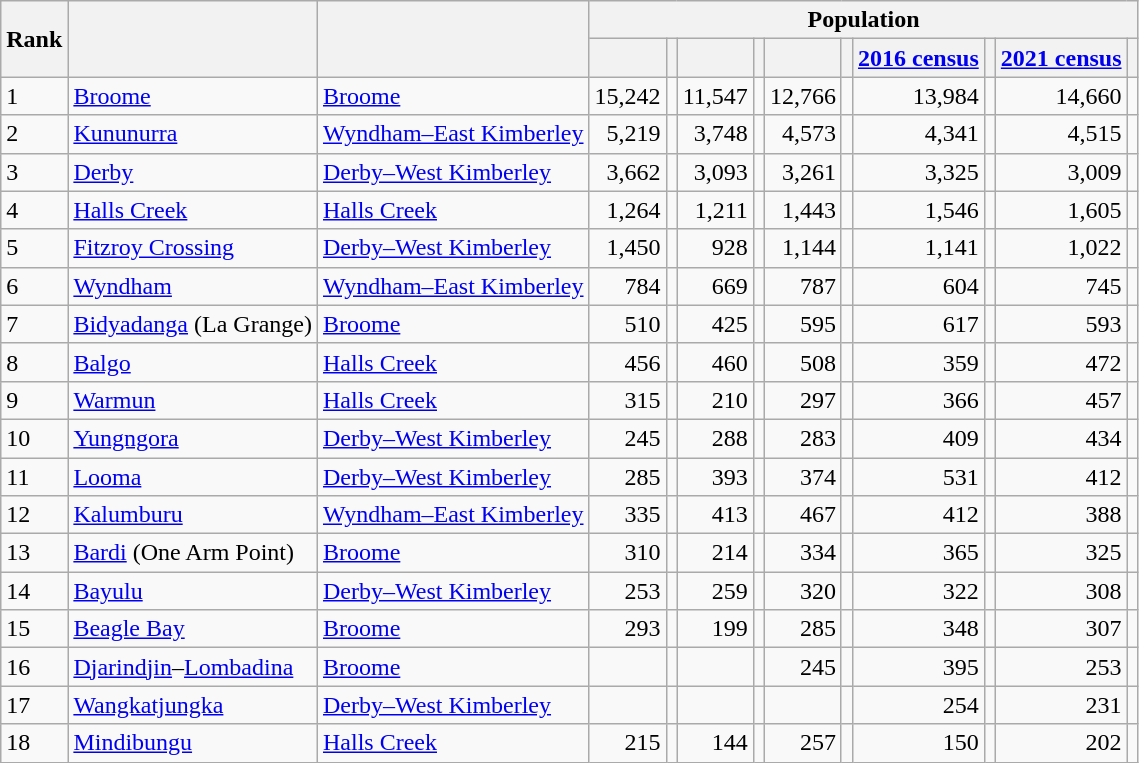<table class="wikitable sortable">
<tr>
<th rowspan=2>Rank</th>
<th rowspan=2></th>
<th rowspan=2></th>
<th colspan="10">Population</th>
</tr>
<tr>
<th></th>
<th></th>
<th></th>
<th></th>
<th></th>
<th></th>
<th><a href='#'>2016 census</a></th>
<th></th>
<th><a href='#'>2021 census</a></th>
<th></th>
</tr>
<tr>
<td>1</td>
<td><a href='#'>Broome</a></td>
<td><a href='#'>Broome</a></td>
<td align="right">15,242</td>
<td></td>
<td align=right>11,547</td>
<td></td>
<td align=right>12,766</td>
<td></td>
<td align=right>13,984</td>
<td></td>
<td align=right>14,660</td>
<td></td>
</tr>
<tr>
<td>2</td>
<td><a href='#'>Kununurra</a></td>
<td><a href='#'>Wyndham–East Kimberley</a></td>
<td align="right">5,219</td>
<td></td>
<td align=right>3,748</td>
<td></td>
<td align=right>4,573</td>
<td></td>
<td align=right>4,341</td>
<td></td>
<td align=right>4,515</td>
<td></td>
</tr>
<tr>
<td>3</td>
<td><a href='#'>Derby</a></td>
<td><a href='#'>Derby–West Kimberley</a></td>
<td align="right">3,662</td>
<td></td>
<td align=right>3,093</td>
<td></td>
<td align=right>3,261</td>
<td></td>
<td align=right>3,325</td>
<td></td>
<td align=right>3,009</td>
<td></td>
</tr>
<tr>
<td>4</td>
<td><a href='#'>Halls Creek</a></td>
<td><a href='#'>Halls Creek</a></td>
<td align="right">1,264</td>
<td></td>
<td align="right">1,211</td>
<td></td>
<td align="right">1,443</td>
<td></td>
<td align="right">1,546</td>
<td></td>
<td align="right">1,605</td>
<td></td>
</tr>
<tr>
<td>5</td>
<td><a href='#'>Fitzroy Crossing</a></td>
<td><a href='#'>Derby–West Kimberley</a></td>
<td align="right">1,450</td>
<td></td>
<td align="right">928</td>
<td></td>
<td align="right">1,144</td>
<td></td>
<td align="right">1,141</td>
<td></td>
<td align="right">1,022</td>
<td></td>
</tr>
<tr>
<td>6</td>
<td><a href='#'>Wyndham</a></td>
<td><a href='#'>Wyndham–East Kimberley</a></td>
<td align="right">784</td>
<td></td>
<td align="right">669</td>
<td></td>
<td align="right">787</td>
<td></td>
<td align="right">604</td>
<td></td>
<td align="right">745</td>
<td></td>
</tr>
<tr>
<td>7</td>
<td><a href='#'>Bidyadanga</a> (La Grange)</td>
<td><a href='#'>Broome</a></td>
<td align="right">510</td>
<td></td>
<td align="right">425</td>
<td></td>
<td align="right">595</td>
<td></td>
<td align="right">617</td>
<td></td>
<td align="right">593</td>
<td></td>
</tr>
<tr>
<td>8</td>
<td><a href='#'>Balgo</a></td>
<td><a href='#'>Halls Creek</a></td>
<td align="right">456</td>
<td></td>
<td align="right">460</td>
<td></td>
<td align="right">508</td>
<td></td>
<td align="right">359</td>
<td></td>
<td align="right">472</td>
<td></td>
</tr>
<tr>
<td>9</td>
<td><a href='#'>Warmun</a></td>
<td><a href='#'>Halls Creek</a></td>
<td align="right">315</td>
<td></td>
<td align="right">210</td>
<td></td>
<td align="right">297</td>
<td></td>
<td align="right">366</td>
<td></td>
<td align="right">457</td>
<td></td>
</tr>
<tr>
<td>10</td>
<td><a href='#'>Yungngora</a></td>
<td><a href='#'>Derby–West Kimberley</a></td>
<td align="right">245</td>
<td></td>
<td align="right">288</td>
<td></td>
<td align="right">283</td>
<td></td>
<td align="right">409</td>
<td></td>
<td align="right">434</td>
<td></td>
</tr>
<tr>
<td>11</td>
<td><a href='#'>Looma</a></td>
<td><a href='#'>Derby–West Kimberley</a></td>
<td align="right">285</td>
<td></td>
<td align="right">393</td>
<td></td>
<td align="right">374</td>
<td></td>
<td align="right">531</td>
<td></td>
<td align="right">412</td>
<td></td>
</tr>
<tr>
<td>12</td>
<td><a href='#'>Kalumburu</a></td>
<td><a href='#'>Wyndham–East Kimberley</a></td>
<td align="right">335</td>
<td></td>
<td align="right">413</td>
<td></td>
<td align="right">467</td>
<td></td>
<td align="right">412</td>
<td></td>
<td align="right">388</td>
<td></td>
</tr>
<tr>
<td>13</td>
<td><a href='#'>Bardi</a> (One Arm Point)</td>
<td><a href='#'>Broome</a></td>
<td align="right">310</td>
<td></td>
<td align="right">214</td>
<td></td>
<td align="right">334</td>
<td></td>
<td align="right">365</td>
<td></td>
<td align="right">325</td>
<td></td>
</tr>
<tr>
<td>14</td>
<td><a href='#'>Bayulu</a></td>
<td><a href='#'>Derby–West Kimberley</a></td>
<td align="right">253</td>
<td></td>
<td align="right">259</td>
<td></td>
<td align="right">320</td>
<td></td>
<td align="right">322</td>
<td></td>
<td align="right">308</td>
<td></td>
</tr>
<tr>
<td>15</td>
<td><a href='#'>Beagle Bay</a></td>
<td><a href='#'>Broome</a></td>
<td align="right">293</td>
<td></td>
<td align="right">199</td>
<td></td>
<td align="right">285</td>
<td></td>
<td align="right">348</td>
<td></td>
<td align="right">307</td>
<td></td>
</tr>
<tr>
<td>16</td>
<td><a href='#'>Djarindjin</a>–<a href='#'>Lombadina</a></td>
<td><a href='#'>Broome</a></td>
<td></td>
<td></td>
<td></td>
<td></td>
<td align="right">245</td>
<td></td>
<td align="right">395</td>
<td></td>
<td align="right">253</td>
<td></td>
</tr>
<tr>
<td>17</td>
<td><a href='#'>Wangkatjungka</a></td>
<td><a href='#'>Derby–West Kimberley</a></td>
<td></td>
<td></td>
<td></td>
<td></td>
<td></td>
<td></td>
<td align="right">254</td>
<td></td>
<td align="right">231</td>
<td></td>
</tr>
<tr>
<td>18</td>
<td><a href='#'>Mindibungu</a></td>
<td><a href='#'>Halls Creek</a></td>
<td align="right">215</td>
<td></td>
<td align="right">144</td>
<td></td>
<td align="right">257</td>
<td></td>
<td align="right">150</td>
<td></td>
<td align="right">202</td>
<td></td>
</tr>
</table>
